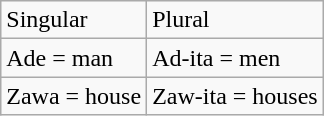<table class="wikitable">
<tr>
<td>Singular</td>
<td>Plural</td>
</tr>
<tr>
<td>Ade = man</td>
<td>Ad-ita = men</td>
</tr>
<tr>
<td>Zawa = house</td>
<td>Zaw-ita = houses</td>
</tr>
</table>
